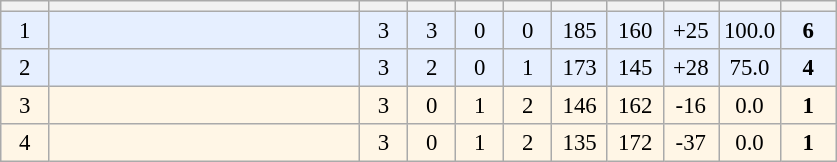<table class="wikitable" style="text-align:center; font-size:95%">
<tr>
<th width="25"></th>
<th width="200"></th>
<th width="25"></th>
<th width="25"></th>
<th width="25"></th>
<th width="25"></th>
<th width="30"></th>
<th width="30"></th>
<th width="30"></th>
<th width="30"></th>
<th width="30"></th>
</tr>
<tr style="background:#e6efff">
<td>1</td>
<td style="text-align:left"></td>
<td>3</td>
<td>3</td>
<td>0</td>
<td>0</td>
<td>185</td>
<td>160</td>
<td>+25</td>
<td>100.0</td>
<td><strong>6</strong></td>
</tr>
<tr style="background:#e6efff">
<td>2</td>
<td style="text-align:left"></td>
<td>3</td>
<td>2</td>
<td>0</td>
<td>1</td>
<td>173</td>
<td>145</td>
<td>+28</td>
<td>75.0</td>
<td><strong>4</strong></td>
</tr>
<tr style="background:#fff6e6">
<td>3</td>
<td style="text-align:left"></td>
<td>3</td>
<td>0</td>
<td>1</td>
<td>2</td>
<td>146</td>
<td>162</td>
<td>-16</td>
<td>0.0</td>
<td><strong>1</strong></td>
</tr>
<tr style="background:#fff6e6">
<td>4</td>
<td style="text-align:left"></td>
<td>3</td>
<td>0</td>
<td>1</td>
<td>2</td>
<td>135</td>
<td>172</td>
<td>-37</td>
<td>0.0</td>
<td><strong>1</strong></td>
</tr>
</table>
